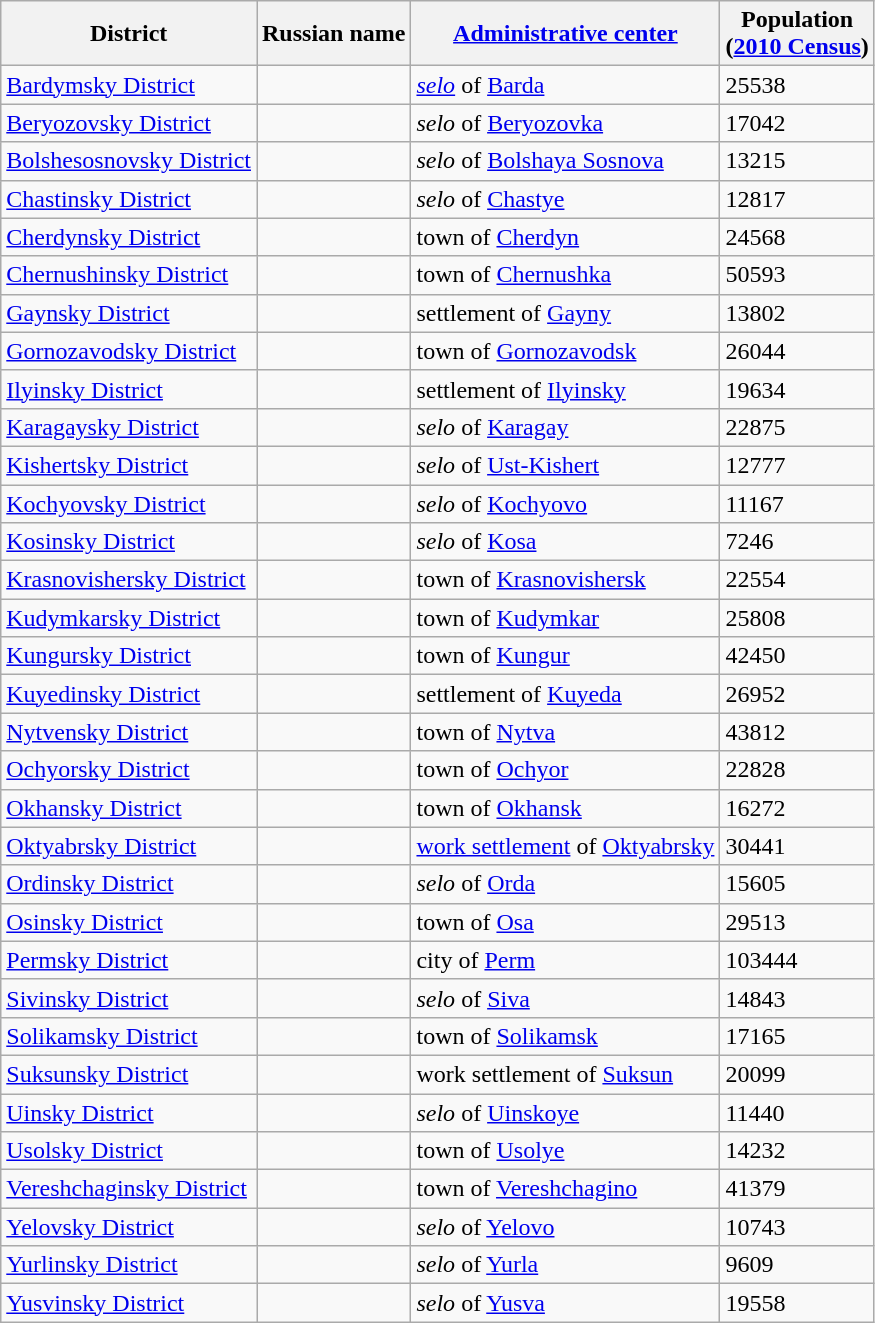<table class="wikitable sortable">
<tr>
<th>District</th>
<th>Russian name</th>
<th><a href='#'>Administrative center</a></th>
<th>Population<br>(<a href='#'>2010 Census</a>)</th>
</tr>
<tr>
<td><a href='#'>Bardymsky District</a></td>
<td></td>
<td><em><a href='#'>selo</a></em> of <a href='#'>Barda</a></td>
<td>25538</td>
</tr>
<tr>
<td><a href='#'>Beryozovsky District</a></td>
<td></td>
<td><em>selo</em> of <a href='#'>Beryozovka</a></td>
<td>17042</td>
</tr>
<tr>
<td><a href='#'>Bolshesosnovsky District</a></td>
<td></td>
<td><em>selo</em> of <a href='#'>Bolshaya Sosnova</a></td>
<td>13215</td>
</tr>
<tr>
<td><a href='#'>Chastinsky District</a></td>
<td></td>
<td><em>selo</em> of <a href='#'>Chastye</a></td>
<td>12817</td>
</tr>
<tr>
<td><a href='#'>Cherdynsky District</a></td>
<td></td>
<td>town of <a href='#'>Cherdyn</a></td>
<td>24568</td>
</tr>
<tr>
<td><a href='#'>Chernushinsky District</a></td>
<td></td>
<td>town of <a href='#'>Chernushka</a></td>
<td>50593</td>
</tr>
<tr>
<td><a href='#'>Gaynsky District</a></td>
<td></td>
<td>settlement of <a href='#'>Gayny</a></td>
<td>13802</td>
</tr>
<tr>
<td><a href='#'>Gornozavodsky District</a></td>
<td></td>
<td>town of <a href='#'>Gornozavodsk</a></td>
<td>26044</td>
</tr>
<tr>
<td><a href='#'>Ilyinsky District</a></td>
<td></td>
<td>settlement of <a href='#'>Ilyinsky</a></td>
<td>19634</td>
</tr>
<tr>
<td><a href='#'>Karagaysky District</a></td>
<td></td>
<td><em>selo</em> of <a href='#'>Karagay</a></td>
<td>22875</td>
</tr>
<tr>
<td><a href='#'>Kishertsky District</a></td>
<td></td>
<td><em>selo</em> of <a href='#'>Ust-Kishert</a></td>
<td>12777</td>
</tr>
<tr>
<td><a href='#'>Kochyovsky District</a></td>
<td></td>
<td><em>selo</em> of <a href='#'>Kochyovo</a></td>
<td>11167</td>
</tr>
<tr>
<td><a href='#'>Kosinsky District</a></td>
<td></td>
<td><em>selo</em> of <a href='#'>Kosa</a></td>
<td>7246</td>
</tr>
<tr>
<td><a href='#'>Krasnovishersky District</a></td>
<td></td>
<td>town of <a href='#'>Krasnovishersk</a></td>
<td>22554</td>
</tr>
<tr>
<td><a href='#'>Kudymkarsky District</a></td>
<td></td>
<td>town of <a href='#'>Kudymkar</a></td>
<td>25808</td>
</tr>
<tr>
<td><a href='#'>Kungursky District</a></td>
<td></td>
<td>town of <a href='#'>Kungur</a></td>
<td>42450</td>
</tr>
<tr>
<td><a href='#'>Kuyedinsky District</a></td>
<td></td>
<td>settlement of <a href='#'>Kuyeda</a></td>
<td>26952</td>
</tr>
<tr>
<td><a href='#'>Nytvensky District</a></td>
<td></td>
<td>town of <a href='#'>Nytva</a></td>
<td>43812</td>
</tr>
<tr>
<td><a href='#'>Ochyorsky District</a></td>
<td></td>
<td>town of <a href='#'>Ochyor</a></td>
<td>22828</td>
</tr>
<tr>
<td><a href='#'>Okhansky District</a></td>
<td></td>
<td>town of <a href='#'>Okhansk</a></td>
<td>16272</td>
</tr>
<tr>
<td><a href='#'>Oktyabrsky District</a></td>
<td></td>
<td><a href='#'>work settlement</a> of <a href='#'>Oktyabrsky</a></td>
<td>30441</td>
</tr>
<tr>
<td><a href='#'>Ordinsky District</a></td>
<td></td>
<td><em>selo</em> of <a href='#'>Orda</a></td>
<td>15605</td>
</tr>
<tr>
<td><a href='#'>Osinsky District</a></td>
<td></td>
<td>town of <a href='#'>Osa</a></td>
<td>29513</td>
</tr>
<tr>
<td><a href='#'>Permsky District</a></td>
<td></td>
<td>city of <a href='#'>Perm</a></td>
<td>103444</td>
</tr>
<tr>
<td><a href='#'>Sivinsky District</a></td>
<td></td>
<td><em>selo</em> of <a href='#'>Siva</a></td>
<td>14843</td>
</tr>
<tr>
<td><a href='#'>Solikamsky District</a></td>
<td></td>
<td>town of <a href='#'>Solikamsk</a></td>
<td>17165</td>
</tr>
<tr>
<td><a href='#'>Suksunsky District</a></td>
<td></td>
<td>work settlement of <a href='#'>Suksun</a></td>
<td>20099</td>
</tr>
<tr>
<td><a href='#'>Uinsky District</a></td>
<td></td>
<td><em>selo</em> of <a href='#'>Uinskoye</a></td>
<td>11440</td>
</tr>
<tr>
<td><a href='#'>Usolsky District</a></td>
<td></td>
<td>town of <a href='#'>Usolye</a></td>
<td>14232</td>
</tr>
<tr>
<td><a href='#'>Vereshchaginsky District</a></td>
<td></td>
<td>town of <a href='#'>Vereshchagino</a></td>
<td>41379</td>
</tr>
<tr>
<td><a href='#'>Yelovsky District</a></td>
<td></td>
<td><em>selo</em> of <a href='#'>Yelovo</a></td>
<td>10743</td>
</tr>
<tr>
<td><a href='#'>Yurlinsky District</a></td>
<td></td>
<td><em>selo</em> of <a href='#'>Yurla</a></td>
<td>9609</td>
</tr>
<tr>
<td><a href='#'>Yusvinsky District</a></td>
<td></td>
<td><em>selo</em> of <a href='#'>Yusva</a></td>
<td>19558</td>
</tr>
</table>
